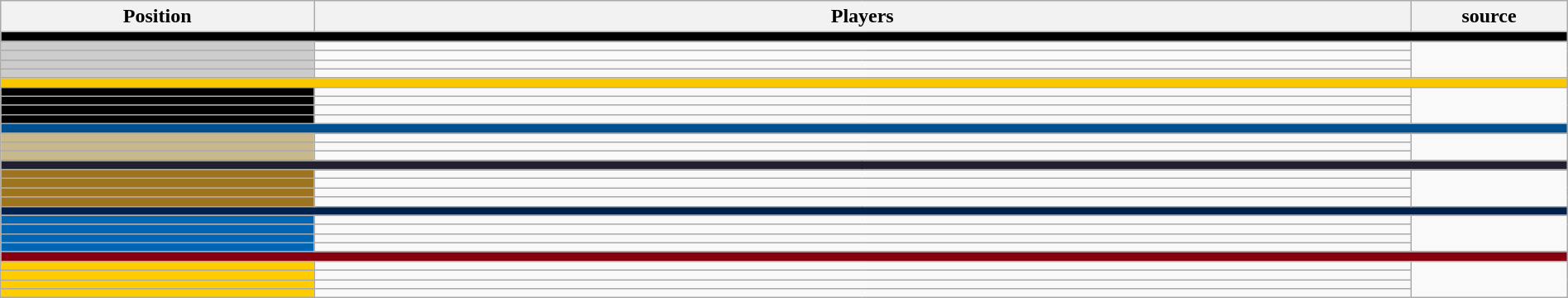<table class="wikitable" style="width:100%;">
<tr>
<th style="width:20%;text-align:center;">Position</th>
<th colspan=2;style="width:70%;text-align:center;">Players</th>
<th style="width:10%;text-align:center;">source</th>
</tr>
<tr style="background-color:#000000;text-align:center;">
<td colspan="4"><strong><a href='#'></a></strong></td>
</tr>
<tr>
<th style="background-color:#CCCCCC;text-align:center;"></th>
<td style="vertical-align:top;border-right:none;">   </td>
<td style="vertical-align:top;border-left:none;">  </td>
<td rowspan="4"></td>
</tr>
<tr>
<th style="background-color:#CCCCCC;text-align:center;"></th>
<td style="vertical-align:top;border-right:none;"></td>
<td style="vertical-align:top;border-left:none;"></td>
</tr>
<tr>
<th style="background-color:#CCCCCC;text-align:center;"></th>
<td style="vertical-align:top;border-right:none;"> </td>
<td style="vertical-align:top;border-left:none;"></td>
</tr>
<tr>
<th style="background-color:#CCCCCC;text-align:center;"></th>
<td style="vertical-align:top;border-right:none;"> </td>
<td style="vertical-align:top;border-left:none;"></td>
</tr>
<tr style="background-color:#FBC700;text-align:center;">
<td colspan="4"><strong><a href='#'></a></strong></td>
</tr>
<tr>
<th style="background-color:#000000;text-align:center;"></th>
<td style="vertical-align:top;border-right:none;">               </td>
<td style="vertical-align:top;border-left:none;">              </td>
<td rowspan="4"></td>
</tr>
<tr>
<th style="background-color:#000000;text-align:center;"></th>
<td style="vertical-align:top;border-right:none;"></td>
<td style="vertical-align:top;border-left:none;"></td>
</tr>
<tr>
<th style="background-color:#000000;text-align:center;"></th>
<td style="vertical-align:top;border-right:none;">      </td>
<td style="vertical-align:top;border-left:none;">    </td>
</tr>
<tr>
<th style="background-color:#000000;text-align:center;"></th>
<td style="vertical-align:top;border-right:none;">   </td>
<td style="vertical-align:top;border-left:none;">  </td>
</tr>
<tr style="background-color:#00508F;text-align:center;">
<td colspan="4"><strong><a href='#'></a></strong></td>
</tr>
<tr>
<th style="background-color:#C8B88C;text-align:center;"></th>
<td style="vertical-align:top;border-right:none;">   </td>
<td style="vertical-align:top;border-left:none;">   </td>
<td rowspan="3"></td>
</tr>
<tr>
<th style="background-color:#C8B88C;text-align:center;"></th>
<td style="vertical-align:top;border-right:none;"></td>
<td style="vertical-align:top;border-left:none;"></td>
</tr>
<tr>
<th style="background-color:#C8B88C;text-align:center;"></th>
<td style="vertical-align:top;border-right:none;"> </td>
<td style="vertical-align:top;border-left:none;"></td>
</tr>
<tr style="background-color:#202030;text-align:center;">
<td colspan="4"><strong> <a href='#'></a></strong></td>
</tr>
<tr>
<th style="background-color:#9E751E;text-align:center;"></th>
<td style="vertical-align:top;border-right:none;">   </td>
<td style="vertical-align:top;border-left:none;">  </td>
<td rowspan="4"></td>
</tr>
<tr>
<th style="background-color:#9E751E;text-align:center;"></th>
<td style="vertical-align:top;border-right:none;"></td>
<td style="vertical-align:top;border-left:none;"></td>
</tr>
<tr>
<th style="background-color:#9E751E;text-align:center;"></th>
<td style="vertical-align:top;border-right:none;"> </td>
<td style="vertical-align:top;border-left:none;"></td>
</tr>
<tr>
<th style="background-color:#9E751E;text-align:center;"></th>
<td style="vertical-align:top;border-right:none;"> </td>
<td style="vertical-align:top;border-left:none;"></td>
</tr>
<tr style="background-color:#00214B;text-align:center;">
<td colspan="4"><strong><a href='#'></a></strong></td>
</tr>
<tr>
<th style="background-color:#0065b3;text-align:center;"></th>
<td style="vertical-align:top;border-right:none;">     </td>
<td style="vertical-align:top;border-left:none;">    </td>
<td rowspan="4"></td>
</tr>
<tr>
<th style="background-color:#0065b3;text-align:center;"></th>
<td style="vertical-align:top;border-right:none;"></td>
<td style="vertical-align:top;border-left:none;"></td>
</tr>
<tr>
<th style="background-color:#0065b3;text-align:center;"></th>
<td style="vertical-align:top;border-right:none;"> </td>
<td style="vertical-align:top;border-left:none;"> </td>
</tr>
<tr>
<th style="background-color:#0065b3;text-align:center;"></th>
<td style="vertical-align:top;border-right:none;"> </td>
<td style="vertical-align:top;border-left:none;"></td>
</tr>
<tr style="background-color:#870010;text-align:center;">
<td colspan="4"><strong><a href='#'></a></strong></td>
</tr>
<tr>
<th style="background-color:#FFCC00;text-align:center;"></th>
<td style="vertical-align:top;border-right:none;">  </td>
<td style="vertical-align:top;border-left:none;">  </td>
<td rowspan="4"></td>
</tr>
<tr>
<th style="background-color:#FFCC00;text-align:center;"></th>
<td style="vertical-align:top;border-right:none;"></td>
<td style="vertical-align:top;border-left:none;"></td>
</tr>
<tr>
<th style="background-color:#FFCC00;text-align:center;"></th>
<td style="vertical-align:top;border-right:none;"></td>
<td style="vertical-align:top;border-left:none;"></td>
</tr>
<tr>
<th style="background-color:#FFCC00;text-align:center;"></th>
<td style="vertical-align:top;border-right:none;"></td>
<td style="vertical-align:top;border-left:none;"></td>
</tr>
</table>
